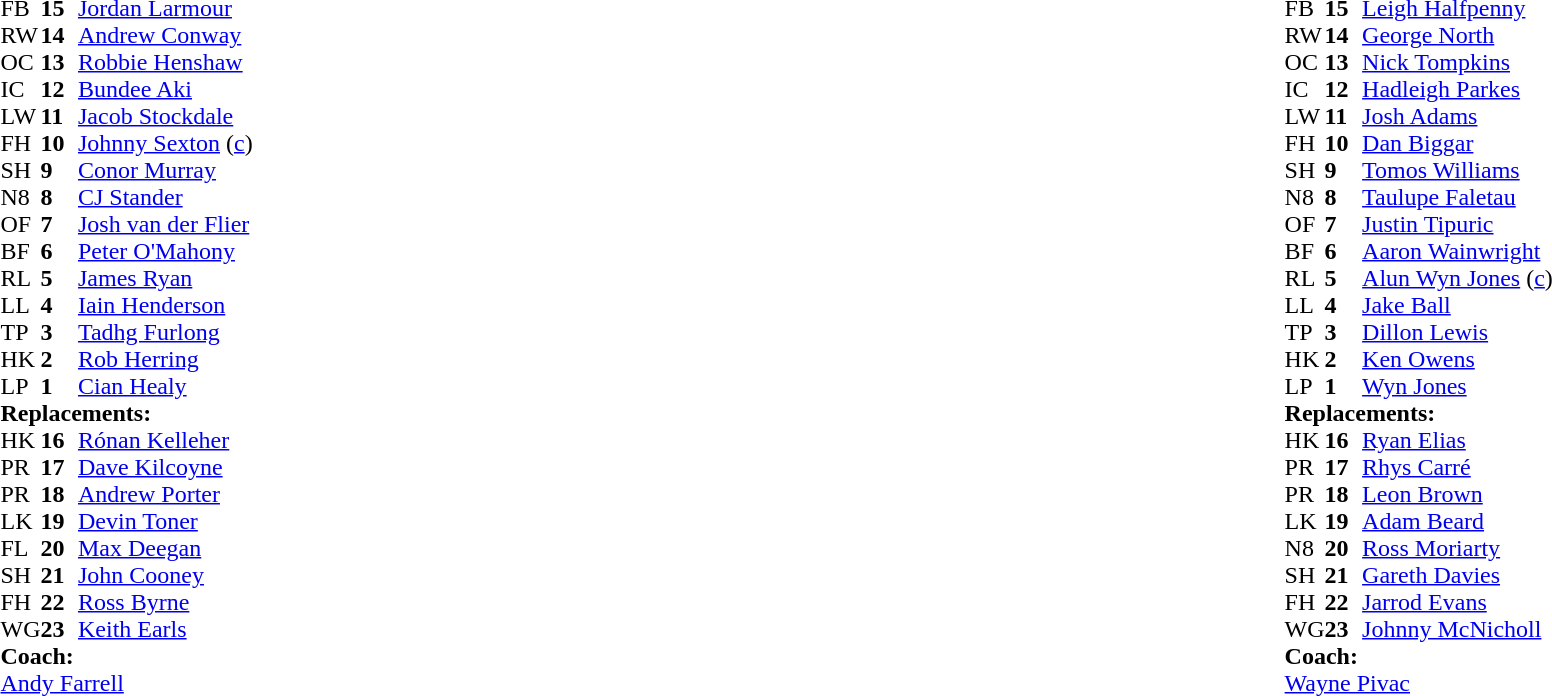<table style="width:100%">
<tr>
<td style="vertical-align:top; width:50%"><br><table cellspacing="0" cellpadding="0">
<tr>
<th width="25"></th>
<th width="25"></th>
</tr>
<tr>
<td>FB</td>
<td><strong>15</strong></td>
<td><a href='#'>Jordan Larmour</a></td>
</tr>
<tr>
<td>RW</td>
<td><strong>14</strong></td>
<td><a href='#'>Andrew Conway</a></td>
</tr>
<tr>
<td>OC</td>
<td><strong>13</strong></td>
<td><a href='#'>Robbie Henshaw</a></td>
<td></td>
<td></td>
</tr>
<tr>
<td>IC</td>
<td><strong>12</strong></td>
<td><a href='#'>Bundee Aki</a></td>
</tr>
<tr>
<td>LW</td>
<td><strong>11</strong></td>
<td><a href='#'>Jacob Stockdale</a></td>
</tr>
<tr>
<td>FH</td>
<td><strong>10</strong></td>
<td><a href='#'>Johnny Sexton</a> (<a href='#'>c</a>)</td>
<td></td>
<td></td>
</tr>
<tr>
<td>SH</td>
<td><strong>9</strong></td>
<td><a href='#'>Conor Murray</a></td>
<td></td>
<td></td>
</tr>
<tr>
<td>N8</td>
<td><strong>8</strong></td>
<td><a href='#'>CJ Stander</a></td>
<td></td>
</tr>
<tr>
<td>OF</td>
<td><strong>7</strong></td>
<td><a href='#'>Josh van der Flier</a></td>
</tr>
<tr>
<td>BF</td>
<td><strong>6</strong></td>
<td><a href='#'>Peter O'Mahony</a></td>
<td></td>
<td></td>
</tr>
<tr>
<td>RL</td>
<td><strong>5</strong></td>
<td><a href='#'>James Ryan</a></td>
</tr>
<tr>
<td>LL</td>
<td><strong>4</strong></td>
<td><a href='#'>Iain Henderson</a></td>
<td></td>
<td></td>
</tr>
<tr>
<td>TP</td>
<td><strong>3</strong></td>
<td><a href='#'>Tadhg Furlong</a></td>
<td></td>
<td></td>
</tr>
<tr>
<td>HK</td>
<td><strong>2</strong></td>
<td><a href='#'>Rob Herring</a></td>
<td></td>
<td></td>
</tr>
<tr>
<td>LP</td>
<td><strong>1</strong></td>
<td><a href='#'>Cian Healy</a></td>
<td></td>
<td></td>
</tr>
<tr>
<td colspan="4"><strong>Replacements:</strong></td>
</tr>
<tr>
<td>HK</td>
<td><strong>16</strong></td>
<td><a href='#'>Rónan Kelleher</a></td>
<td></td>
<td></td>
</tr>
<tr>
<td>PR</td>
<td><strong>17</strong></td>
<td><a href='#'>Dave Kilcoyne</a></td>
<td></td>
<td></td>
</tr>
<tr>
<td>PR</td>
<td><strong>18</strong></td>
<td><a href='#'>Andrew Porter</a></td>
<td></td>
<td></td>
</tr>
<tr>
<td>LK</td>
<td><strong>19</strong></td>
<td><a href='#'>Devin Toner</a></td>
<td></td>
<td></td>
</tr>
<tr>
<td>FL</td>
<td><strong>20</strong></td>
<td><a href='#'>Max Deegan</a></td>
<td></td>
<td></td>
</tr>
<tr>
<td>SH</td>
<td><strong>21</strong></td>
<td><a href='#'>John Cooney</a></td>
<td></td>
<td></td>
</tr>
<tr>
<td>FH</td>
<td><strong>22</strong></td>
<td><a href='#'>Ross Byrne</a></td>
<td></td>
<td></td>
</tr>
<tr>
<td>WG</td>
<td><strong>23</strong></td>
<td><a href='#'>Keith Earls</a></td>
<td></td>
<td></td>
</tr>
<tr>
<td colspan="3"><strong>Coach:</strong></td>
</tr>
<tr>
<td colspan="4"><a href='#'>Andy Farrell</a></td>
</tr>
</table>
</td>
<td style="vertical-align:top"></td>
<td style="vertical-align:top; width:50%"><br><table cellspacing="0" cellpadding="0" style="margin:auto">
<tr>
<th width="25"></th>
<th width="25"></th>
</tr>
<tr>
<td>FB</td>
<td><strong>15</strong></td>
<td><a href='#'>Leigh Halfpenny</a></td>
</tr>
<tr>
<td>RW</td>
<td><strong>14</strong></td>
<td><a href='#'>George North</a></td>
</tr>
<tr>
<td>OC</td>
<td><strong>13</strong></td>
<td><a href='#'>Nick Tompkins</a></td>
</tr>
<tr>
<td>IC</td>
<td><strong>12</strong></td>
<td><a href='#'>Hadleigh Parkes</a></td>
</tr>
<tr>
<td>LW</td>
<td><strong>11</strong></td>
<td><a href='#'>Josh Adams</a></td>
<td></td>
<td></td>
</tr>
<tr>
<td>FH</td>
<td><strong>10</strong></td>
<td><a href='#'>Dan Biggar</a></td>
<td></td>
<td></td>
</tr>
<tr>
<td>SH</td>
<td><strong>9</strong></td>
<td><a href='#'>Tomos Williams</a></td>
<td></td>
<td></td>
</tr>
<tr>
<td>N8</td>
<td><strong>8</strong></td>
<td><a href='#'>Taulupe Faletau</a></td>
</tr>
<tr>
<td>OF</td>
<td><strong>7</strong></td>
<td><a href='#'>Justin Tipuric</a></td>
</tr>
<tr>
<td>BF</td>
<td><strong>6</strong></td>
<td><a href='#'>Aaron Wainwright</a></td>
<td></td>
<td></td>
</tr>
<tr>
<td>RL</td>
<td><strong>5</strong></td>
<td><a href='#'>Alun Wyn Jones</a> (<a href='#'>c</a>)</td>
</tr>
<tr>
<td>LL</td>
<td><strong>4</strong></td>
<td><a href='#'>Jake Ball</a></td>
<td></td>
<td></td>
</tr>
<tr>
<td>TP</td>
<td><strong>3</strong></td>
<td><a href='#'>Dillon Lewis</a></td>
<td></td>
<td></td>
</tr>
<tr>
<td>HK</td>
<td><strong>2</strong></td>
<td><a href='#'>Ken Owens</a></td>
<td></td>
<td></td>
</tr>
<tr>
<td>LP</td>
<td><strong>1</strong></td>
<td><a href='#'>Wyn Jones</a></td>
<td></td>
<td></td>
</tr>
<tr>
<td colspan="4"><strong>Replacements:</strong></td>
</tr>
<tr>
<td>HK</td>
<td><strong>16</strong></td>
<td><a href='#'>Ryan Elias</a></td>
<td></td>
<td></td>
</tr>
<tr>
<td>PR</td>
<td><strong>17</strong></td>
<td><a href='#'>Rhys Carré</a></td>
<td></td>
<td></td>
</tr>
<tr>
<td>PR</td>
<td><strong>18</strong></td>
<td><a href='#'>Leon Brown</a></td>
<td></td>
<td></td>
</tr>
<tr>
<td>LK</td>
<td><strong>19</strong></td>
<td><a href='#'>Adam Beard</a></td>
<td></td>
<td></td>
</tr>
<tr>
<td>N8</td>
<td><strong>20</strong></td>
<td><a href='#'>Ross Moriarty</a></td>
<td></td>
<td></td>
</tr>
<tr>
<td>SH</td>
<td><strong>21</strong></td>
<td><a href='#'>Gareth Davies</a></td>
<td></td>
<td></td>
</tr>
<tr>
<td>FH</td>
<td><strong>22</strong></td>
<td><a href='#'>Jarrod Evans</a></td>
<td></td>
<td></td>
</tr>
<tr>
<td>WG</td>
<td><strong>23</strong></td>
<td><a href='#'>Johnny McNicholl</a></td>
<td></td>
<td></td>
</tr>
<tr>
<td colspan="4"><strong>Coach:</strong></td>
</tr>
<tr>
<td colspan="4"><a href='#'>Wayne Pivac</a></td>
</tr>
</table>
</td>
</tr>
</table>
